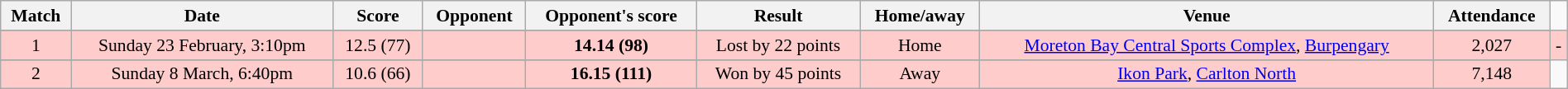<table class="wikitable" style="font-size:90%; text-align:center; width: 100%; margin-left: auto; margin-right: auto;">
<tr>
<th>Match</th>
<th>Date</th>
<th>Score</th>
<th>Opponent</th>
<th>Opponent's score</th>
<th>Result</th>
<th>Home/away</th>
<th>Venue</th>
<th>Attendance</th>
</tr>
<tr style="text-align:center;">
</tr>
<tr style="background:#fcc;">
<td>1</td>
<td>Sunday 23 February, 3:10pm</td>
<td>12.5 (77)</td>
<td></td>
<td><strong>14.14 (98)</strong></td>
<td>Lost by 22 points</td>
<td>Home</td>
<td><a href='#'>Moreton Bay Central Sports Complex</a>, <a href='#'>Burpengary</a></td>
<td>2,027</td>
<td>-</td>
</tr>
<tr style="text-align:center;">
</tr>
<tr style="background:#fcc;">
<td>2</td>
<td>Sunday 8 March, 6:40pm</td>
<td>10.6 (66)</td>
<td></td>
<td><strong>16.15 (111)</strong></td>
<td>Won by 45 points</td>
<td>Away</td>
<td><a href='#'>Ikon Park</a>, <a href='#'>Carlton North</a></td>
<td>7,148</td>
</tr>
</table>
